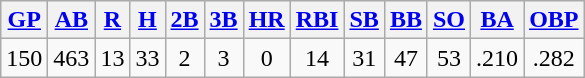<table class="wikitable">
<tr>
<th><a href='#'>GP</a></th>
<th><a href='#'>AB</a></th>
<th><a href='#'>R</a></th>
<th><a href='#'>H</a></th>
<th><a href='#'>2B</a></th>
<th><a href='#'>3B</a></th>
<th><a href='#'>HR</a></th>
<th><a href='#'>RBI</a></th>
<th><a href='#'>SB</a></th>
<th><a href='#'>BB</a></th>
<th><a href='#'>SO</a></th>
<th><a href='#'>BA</a></th>
<th><a href='#'>OBP</a></th>
</tr>
<tr align=center>
<td>150</td>
<td>463</td>
<td>13</td>
<td>33</td>
<td>2</td>
<td>3</td>
<td>0</td>
<td>14</td>
<td>31</td>
<td>47</td>
<td>53</td>
<td>.210</td>
<td>.282</td>
</tr>
</table>
